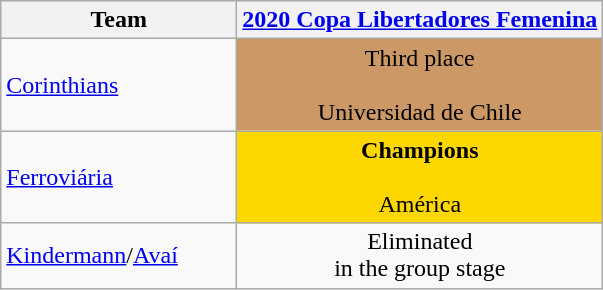<table class="wikitable">
<tr>
<th width=150>Team</th>
<th width=><a href='#'>2020 Copa Libertadores Femenina</a></th>
</tr>
<tr>
<td><a href='#'>Corinthians</a></td>
<td align=center bgcolor=#cc9966>Third place<br><br> Universidad de Chile</td>
</tr>
<tr>
<td><a href='#'>Ferroviária</a></td>
<td align=center bgcolor=gold><strong>Champions</strong><br><br> América</td>
</tr>
<tr>
<td><a href='#'>Kindermann</a>/<a href='#'>Avaí</a></td>
<td align=center>Eliminated<br>in the group stage</td>
</tr>
</table>
